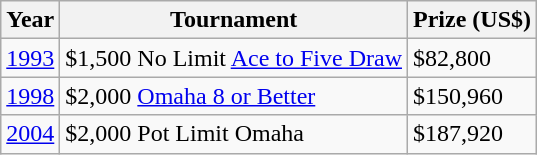<table class="wikitable">
<tr>
<th>Year</th>
<th>Tournament</th>
<th>Prize (US$)</th>
</tr>
<tr>
<td><a href='#'>1993</a></td>
<td>$1,500 No Limit <a href='#'>Ace to Five Draw</a></td>
<td>$82,800</td>
</tr>
<tr>
<td><a href='#'>1998</a></td>
<td>$2,000 <a href='#'>Omaha 8 or Better</a></td>
<td>$150,960</td>
</tr>
<tr>
<td><a href='#'>2004</a></td>
<td>$2,000 Pot Limit Omaha</td>
<td>$187,920</td>
</tr>
</table>
